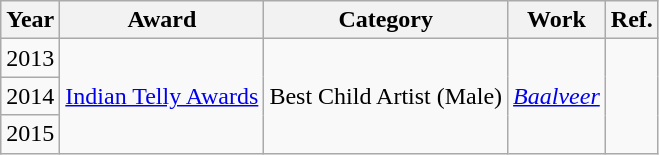<table class="wikitable sortable">
<tr style="text-align:center;">
<th>Year</th>
<th>Award</th>
<th>Category</th>
<th>Work</th>
<th class="unsortable">Ref.</th>
</tr>
<tr>
<td>2013</td>
<td rowspan="3"><a href='#'>Indian Telly Awards</a></td>
<td rowspan="3">Best Child Artist (Male)</td>
<td rowspan="3"><em><a href='#'>Baalveer</a></em></td>
<td rowspan="3"></td>
</tr>
<tr>
<td>2014</td>
</tr>
<tr>
<td>2015</td>
</tr>
</table>
